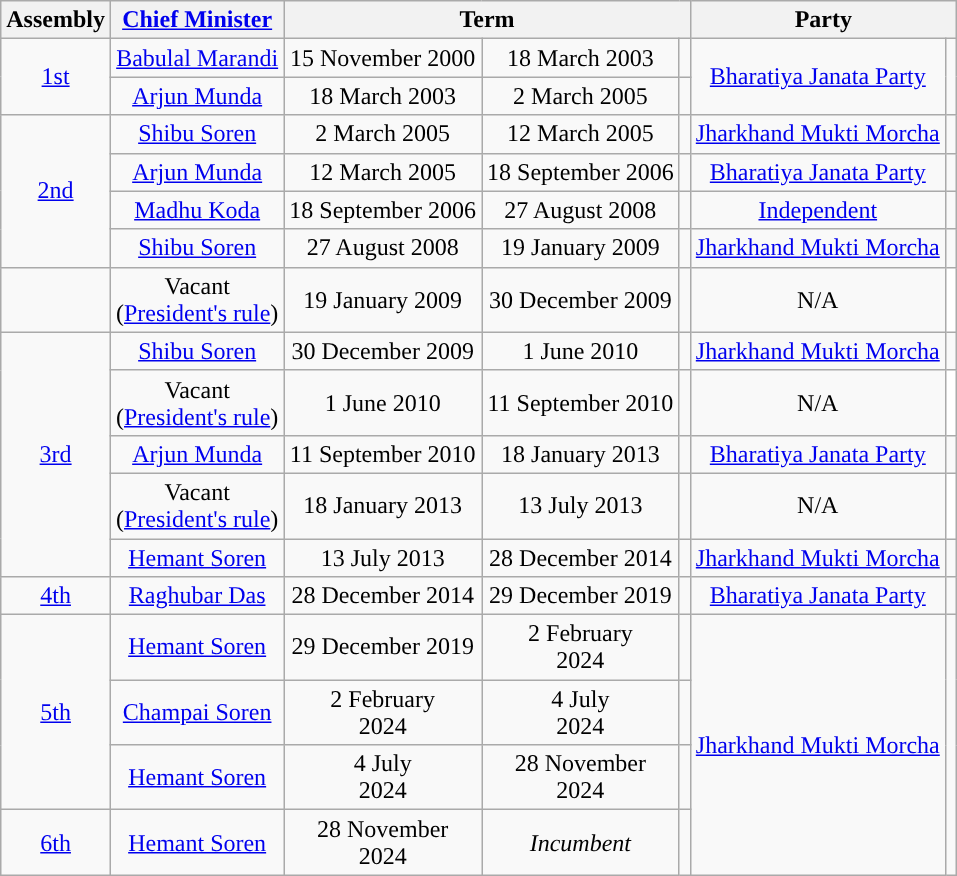<table class="wikitable" style="text-align:center">
<tr>
<th>Assembly<br></th>
<th scope="col"><a href='#'>Chief Minister</a></th>
<th colspan="3" rowspan="1" scope="col">Term</th>
<th colspan="2" scope="col">Party</th>
</tr>
<tr>
<td rowspan="2"><a href='#'>1st</a><br></td>
<td scope="row"><a href='#'>Babulal Marandi</a></td>
<td>15 November 2000</td>
<td>18 March 2003</td>
<td></td>
<td rowspan="2"><a href='#'>Bharatiya Janata Party</a></td>
<td rowspan="2" style="background-color: "></td>
</tr>
<tr>
<td scope="row"><a href='#'>Arjun Munda</a></td>
<td>18 March 2003</td>
<td>2 March 2005</td>
<td></td>
</tr>
<tr>
<td rowspan="4"><a href='#'>2nd</a><br></td>
<td scope="row"><a href='#'>Shibu Soren</a></td>
<td>2 March 2005</td>
<td>12 March 2005</td>
<td></td>
<td><a href='#'>Jharkhand Mukti Morcha</a></td>
<td style="background-color: "></td>
</tr>
<tr>
<td scope="row"><a href='#'>Arjun Munda</a></td>
<td>12 March 2005</td>
<td>18 September 2006</td>
<td></td>
<td><a href='#'>Bharatiya Janata Party</a></td>
<td style="background-color: "></td>
</tr>
<tr>
<td scope="row"><a href='#'>Madhu Koda</a></td>
<td>18 September 2006</td>
<td>27 August 2008</td>
<td></td>
<td><a href='#'>Independent</a></td>
<td style="background-color:"></td>
</tr>
<tr>
<td scope="row"><a href='#'>Shibu Soren</a></td>
<td>27 August 2008</td>
<td>19 January 2009</td>
<td></td>
<td><a href='#'>Jharkhand Mukti Morcha</a></td>
<td style="background-color: "></td>
</tr>
<tr>
<td></td>
<td scope="row">Vacant<br>(<a href='#'>President's rule</a>)</td>
<td>19 January 2009</td>
<td>30 December 2009</td>
<td></td>
<td>N/A</td>
<td style="background-color: white"></td>
</tr>
<tr>
<td rowspan="5"><a href='#'>3rd</a><br></td>
<td scope="row"><a href='#'>Shibu Soren</a></td>
<td>30 December 2009</td>
<td>1 June 2010</td>
<td></td>
<td><a href='#'>Jharkhand Mukti Morcha</a></td>
<td style="background-color: "></td>
</tr>
<tr>
<td scope="row">Vacant<br>(<a href='#'>President's rule</a>)</td>
<td>1 June 2010</td>
<td>11 September 2010</td>
<td></td>
<td>N/A</td>
<td style="background-color: white"></td>
</tr>
<tr>
<td scope="row"><a href='#'>Arjun Munda</a></td>
<td>11 September 2010</td>
<td>18 January 2013</td>
<td></td>
<td><a href='#'>Bharatiya Janata Party</a></td>
<td style="background-color: "></td>
</tr>
<tr>
<td scope="row">Vacant<br>(<a href='#'>President's rule</a>)</td>
<td>18 January 2013</td>
<td>13 July 2013</td>
<td></td>
<td>N/A</td>
<td style="background-color: white"></td>
</tr>
<tr>
<td scope="row"><a href='#'>Hemant Soren</a></td>
<td>13 July 2013</td>
<td>28 December 2014</td>
<td></td>
<td><a href='#'>Jharkhand Mukti Morcha</a></td>
<td style="background-color: "></td>
</tr>
<tr>
<td><a href='#'>4th</a><br></td>
<td scope="row"><a href='#'>Raghubar Das</a></td>
<td>28 December 2014</td>
<td>29 December 2019</td>
<td></td>
<td><a href='#'>Bharatiya Janata Party</a></td>
<td style="background-color: "></td>
</tr>
<tr>
<td rowspan="3"><a href='#'>5th</a><br></td>
<td scope="row"><a href='#'>Hemant Soren</a></td>
<td>29 December 2019</td>
<td>2 February<br>2024</td>
<td></td>
<td rowspan="4"><a href='#'>Jharkhand Mukti Morcha</a></td>
<td rowspan="4" style="background-color: "></td>
</tr>
<tr>
<td><a href='#'>Champai Soren</a></td>
<td>2 February<br>2024</td>
<td>4 July<br>2024</td>
<td></td>
</tr>
<tr>
<td><a href='#'>Hemant Soren</a></td>
<td>4 July<br>2024</td>
<td>28 November<br>2024</td>
<td></td>
</tr>
<tr>
<td><a href='#'>6th</a><br></td>
<td scope="row"><a href='#'>Hemant Soren</a></td>
<td>28 November<br>2024</td>
<td><em>Incumbent</em></td>
<td></td>
</tr>
</table>
